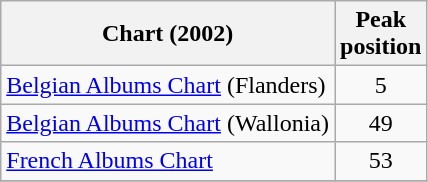<table class="wikitable sortable">
<tr>
<th style="text-align:center;">Chart (2002)</th>
<th style="text-align:center;">Peak<br>position</th>
</tr>
<tr>
<td align="left"><a href='#'>Belgian Albums Chart</a> (Flanders)</td>
<td style="text-align:center;">5</td>
</tr>
<tr>
<td align="left"><a href='#'>Belgian Albums Chart</a> (Wallonia)</td>
<td style="text-align:center;">49</td>
</tr>
<tr>
<td align="left"><a href='#'>French Albums Chart</a></td>
<td style="text-align:center;">53</td>
</tr>
<tr>
</tr>
</table>
